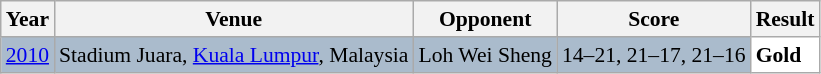<table class="sortable wikitable" style="font-size: 90%;">
<tr>
<th>Year</th>
<th>Venue</th>
<th>Opponent</th>
<th>Score</th>
<th>Result</th>
</tr>
<tr style="background:#AABBCC">
<td align="center"><a href='#'>2010</a></td>
<td align="left">Stadium Juara, <a href='#'>Kuala Lumpur</a>, Malaysia</td>
<td align="left"> Loh Wei Sheng</td>
<td align="left">14–21, 21–17, 21–16</td>
<td style="text-align:left; background:white"> <strong>Gold</strong></td>
</tr>
</table>
